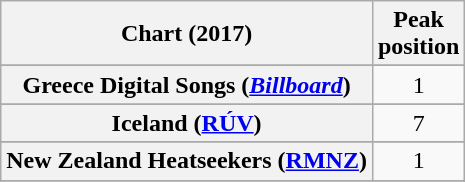<table class="wikitable sortable plainrowheaders" style="text-align:center">
<tr>
<th scope="col">Chart (2017)</th>
<th scope="col">Peak<br>position</th>
</tr>
<tr>
</tr>
<tr>
</tr>
<tr>
</tr>
<tr>
</tr>
<tr>
</tr>
<tr>
</tr>
<tr>
</tr>
<tr>
</tr>
<tr>
</tr>
<tr>
</tr>
<tr>
<th scope="row">Greece Digital Songs (<em><a href='#'>Billboard</a></em>)</th>
<td>1</td>
</tr>
<tr>
</tr>
<tr>
<th scope="row">Iceland (<a href='#'>RÚV</a>)</th>
<td>7</td>
</tr>
<tr>
</tr>
<tr>
</tr>
<tr>
<th scope="row">New Zealand Heatseekers (<a href='#'>RMNZ</a>)</th>
<td>1</td>
</tr>
<tr>
</tr>
<tr>
</tr>
<tr>
</tr>
<tr>
</tr>
<tr>
</tr>
<tr>
</tr>
<tr>
</tr>
<tr>
</tr>
<tr>
</tr>
<tr>
</tr>
</table>
